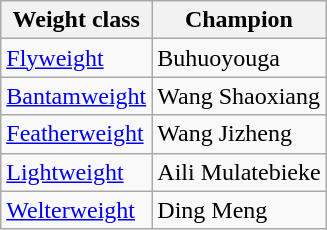<table class="wikitable">
<tr>
<th>Weight class</th>
<th>Champion</th>
</tr>
<tr>
<td class="table-rh" ><a href='#'>Flyweight</a></td>
<td>Buhuoyouga</td>
</tr>
<tr>
<td class="table-rh" ><a href='#'>Bantamweight</a></td>
<td>Wang Shaoxiang</td>
</tr>
<tr>
<td class="table-rh" ><a href='#'>Featherweight</a></td>
<td>Wang Jizheng</td>
</tr>
<tr>
<td class="table-rh" ><a href='#'>Lightweight</a></td>
<td>Aili Mulatebieke</td>
</tr>
<tr>
<td class="table-rh" ><a href='#'>Welterweight</a></td>
<td>Ding Meng</td>
</tr>
</table>
